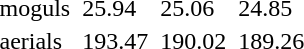<table>
<tr>
<td>moguls<br></td>
<td></td>
<td>25.94</td>
<td></td>
<td>25.06</td>
<td></td>
<td>24.85</td>
</tr>
<tr>
<td>aerials<br></td>
<td></td>
<td>193.47</td>
<td></td>
<td>190.02</td>
<td></td>
<td>189.26</td>
</tr>
</table>
